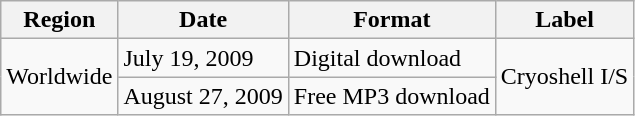<table class="wikitable">
<tr>
<th>Region</th>
<th>Date</th>
<th>Format</th>
<th>Label</th>
</tr>
<tr>
<td rowspan="2" !scope="row">Worldwide</td>
<td>July 19, 2009</td>
<td>Digital download</td>
<td rowspan="2" !scope="row">Cryoshell I/S</td>
</tr>
<tr>
<td>August 27, 2009</td>
<td>Free MP3 download</td>
</tr>
</table>
